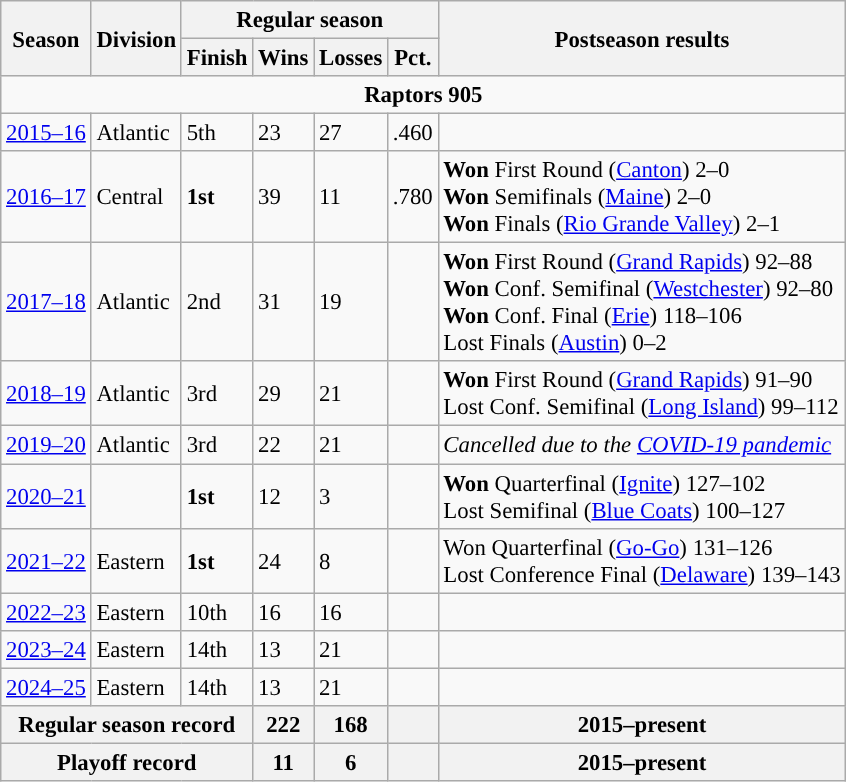<table class="wikitable" style="font-size:95%" style="text-align:center">
<tr>
<th rowspan=2>Season</th>
<th rowspan=2>Division</th>
<th colspan=4>Regular season</th>
<th rowspan=2>Postseason results</th>
</tr>
<tr>
<th>Finish</th>
<th>Wins</th>
<th>Losses</th>
<th>Pct.</th>
</tr>
<tr>
<td colspan=10 align="center"><strong>Raptors 905</strong></td>
</tr>
<tr>
<td><a href='#'>2015–16</a></td>
<td>Atlantic</td>
<td>5th</td>
<td>23</td>
<td>27</td>
<td>.460</td>
<td></td>
</tr>
<tr>
<td><a href='#'>2016–17</a></td>
<td>Central</td>
<td><strong>1st</strong></td>
<td>39</td>
<td>11</td>
<td>.780</td>
<td align=left><strong>Won</strong>  First Round (<a href='#'>Canton</a>) 2–0<br><strong>Won</strong> Semifinals (<a href='#'>Maine</a>) 2–0<br><strong>Won</strong> Finals (<a href='#'>Rio Grande Valley</a>) 2–1</td>
</tr>
<tr>
<td><a href='#'>2017–18</a></td>
<td>Atlantic</td>
<td>2nd</td>
<td>31</td>
<td>19</td>
<td></td>
<td align=left><strong>Won</strong> First Round (<a href='#'>Grand Rapids</a>) 92–88<br><strong>Won</strong> Conf. Semifinal (<a href='#'>Westchester</a>) 92–80<br><strong>Won</strong> Conf. Final (<a href='#'>Erie</a>) 118–106<br>Lost Finals (<a href='#'>Austin</a>) 0–2</td>
</tr>
<tr>
<td><a href='#'>2018–19</a></td>
<td>Atlantic</td>
<td>3rd</td>
<td>29</td>
<td>21</td>
<td></td>
<td align=left><strong>Won</strong> First Round (<a href='#'>Grand Rapids</a>) 91–90<br>Lost Conf. Semifinal (<a href='#'>Long Island</a>) 99–112</td>
</tr>
<tr>
<td><a href='#'>2019–20</a></td>
<td>Atlantic</td>
<td>3rd</td>
<td>22</td>
<td>21</td>
<td></td>
<td align=left><em>Cancelled due to the <a href='#'>COVID-19 pandemic</a></em></td>
</tr>
<tr>
<td><a href='#'>2020–21</a></td>
<td></td>
<td><strong>1st</strong></td>
<td>12</td>
<td>3</td>
<td></td>
<td align=left><strong>Won</strong> Quarterfinal (<a href='#'>Ignite</a>) 127–102<br>Lost Semifinal (<a href='#'>Blue Coats</a>) 100–127</td>
</tr>
<tr>
<td><a href='#'>2021–22</a></td>
<td>Eastern</td>
<td><strong>1st</strong></td>
<td>24</td>
<td>8</td>
<td></td>
<td align=left>Won Quarterfinal (<a href='#'>Go-Go</a>) 131–126<br>Lost Conference Final (<a href='#'>Delaware</a>) 139–143</td>
</tr>
<tr>
<td><a href='#'>2022–23</a></td>
<td>Eastern</td>
<td>10th</td>
<td>16</td>
<td>16</td>
<td></td>
<td align=left></td>
</tr>
<tr>
<td><a href='#'>2023–24</a></td>
<td>Eastern</td>
<td>14th</td>
<td>13</td>
<td>21</td>
<td></td>
<td align=left></td>
</tr>
<tr>
<td><a href='#'>2024–25</a></td>
<td>Eastern</td>
<td>14th</td>
<td>13</td>
<td>21</td>
<td></td>
<td align=left></td>
</tr>
<tr>
<th colspan=3>Regular season record</th>
<th>222</th>
<th>168</th>
<th></th>
<th>2015–present</th>
</tr>
<tr>
<th colspan=3>Playoff record</th>
<th>11</th>
<th>6</th>
<th></th>
<th>2015–present</th>
</tr>
</table>
